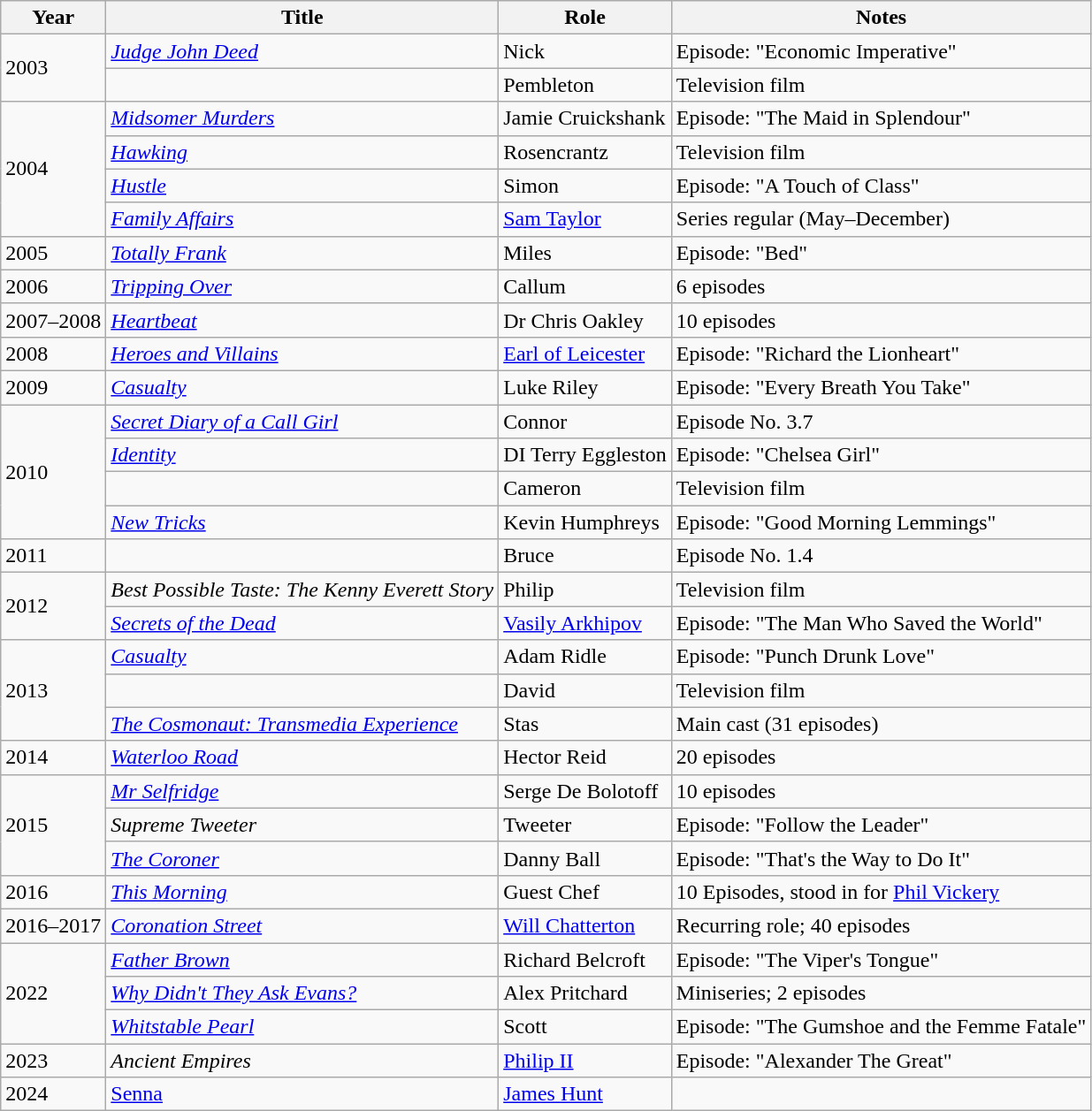<table class="wikitable sortable">
<tr>
<th>Year</th>
<th>Title</th>
<th>Role</th>
<th class="unsortable">Notes</th>
</tr>
<tr>
<td rowspan="2">2003</td>
<td><em><a href='#'>Judge John Deed</a></em></td>
<td>Nick</td>
<td>Episode: "Economic Imperative"</td>
</tr>
<tr>
<td><em></em></td>
<td>Pembleton</td>
<td>Television film</td>
</tr>
<tr>
<td rowspan="4">2004</td>
<td><em><a href='#'>Midsomer Murders</a></em></td>
<td>Jamie Cruickshank</td>
<td>Episode: "The Maid in Splendour"</td>
</tr>
<tr>
<td><em><a href='#'>Hawking</a></em></td>
<td>Rosencrantz</td>
<td>Television film</td>
</tr>
<tr>
<td><em><a href='#'>Hustle</a></em></td>
<td>Simon</td>
<td>Episode: "A Touch of Class"</td>
</tr>
<tr>
<td><em><a href='#'>Family Affairs</a></em></td>
<td><a href='#'>Sam Taylor</a></td>
<td>Series regular (May–December)</td>
</tr>
<tr>
<td>2005</td>
<td><em><a href='#'>Totally Frank</a></em></td>
<td>Miles</td>
<td>Episode: "Bed"</td>
</tr>
<tr>
<td>2006</td>
<td><em><a href='#'>Tripping Over</a></em></td>
<td>Callum</td>
<td>6 episodes</td>
</tr>
<tr>
<td>2007–2008</td>
<td><em><a href='#'>Heartbeat</a></em></td>
<td>Dr Chris Oakley</td>
<td>10 episodes</td>
</tr>
<tr>
<td>2008</td>
<td><em><a href='#'>Heroes and Villains</a></em></td>
<td><a href='#'>Earl of Leicester</a></td>
<td>Episode: "Richard the Lionheart"</td>
</tr>
<tr>
<td>2009</td>
<td><em><a href='#'>Casualty</a></em></td>
<td>Luke Riley</td>
<td>Episode: "Every Breath You Take"</td>
</tr>
<tr>
<td rowspan="4">2010</td>
<td><em><a href='#'>Secret Diary of a Call Girl</a></em></td>
<td>Connor</td>
<td>Episode No. 3.7</td>
</tr>
<tr>
<td><em><a href='#'>Identity</a></em></td>
<td>DI Terry Eggleston</td>
<td>Episode: "Chelsea Girl"</td>
</tr>
<tr>
<td><em></em></td>
<td>Cameron</td>
<td>Television film</td>
</tr>
<tr>
<td><em><a href='#'>New Tricks</a></em></td>
<td>Kevin Humphreys</td>
<td>Episode: "Good Morning Lemmings"</td>
</tr>
<tr>
<td>2011</td>
<td><em></em></td>
<td>Bruce</td>
<td>Episode No. 1.4</td>
</tr>
<tr>
<td rowspan="2">2012</td>
<td><em>Best Possible Taste: The Kenny Everett Story</em></td>
<td>Philip</td>
<td>Television film</td>
</tr>
<tr>
<td><em><a href='#'>Secrets of the Dead</a></em></td>
<td><a href='#'>Vasily Arkhipov</a></td>
<td>Episode: "The Man Who Saved the World"</td>
</tr>
<tr>
<td rowspan="3">2013</td>
<td><em><a href='#'>Casualty</a></em></td>
<td>Adam Ridle</td>
<td>Episode: "Punch Drunk Love"</td>
</tr>
<tr>
<td><em></em></td>
<td>David</td>
<td>Television film</td>
</tr>
<tr>
<td><em><a href='#'>The Cosmonaut: Transmedia Experience</a></em></td>
<td>Stas</td>
<td>Main cast (31 episodes)</td>
</tr>
<tr>
<td>2014</td>
<td><em><a href='#'>Waterloo Road</a></em></td>
<td>Hector Reid</td>
<td>20 episodes</td>
</tr>
<tr>
<td rowspan="3">2015</td>
<td><em><a href='#'>Mr Selfridge</a></em></td>
<td>Serge De Bolotoff</td>
<td>10 episodes</td>
</tr>
<tr>
<td><em>Supreme Tweeter</em></td>
<td>Tweeter</td>
<td>Episode: "Follow the Leader"</td>
</tr>
<tr>
<td><em><a href='#'>The Coroner</a></em></td>
<td>Danny Ball</td>
<td>Episode: "That's the Way to Do It"</td>
</tr>
<tr>
<td>2016</td>
<td><em><a href='#'>This Morning</a></em></td>
<td>Guest Chef</td>
<td>10 Episodes, stood in for <a href='#'>Phil Vickery</a></td>
</tr>
<tr>
<td>2016–2017</td>
<td><em><a href='#'>Coronation Street</a></em></td>
<td><a href='#'>Will Chatterton</a></td>
<td>Recurring role; 40 episodes</td>
</tr>
<tr>
<td rowspan="3">2022</td>
<td><em><a href='#'>Father Brown</a></em></td>
<td>Richard Belcroft</td>
<td>Episode: "The Viper's Tongue"</td>
</tr>
<tr>
<td><em><a href='#'>Why Didn't They Ask Evans?</a></em></td>
<td>Alex Pritchard</td>
<td>Miniseries; 2 episodes</td>
</tr>
<tr>
<td><em><a href='#'>Whitstable Pearl</a></em></td>
<td>Scott</td>
<td>Episode: "The Gumshoe and the Femme Fatale"</td>
</tr>
<tr>
<td>2023</td>
<td><em>Ancient Empires</em></td>
<td><a href='#'>Philip II</a><em></td>
<td>Episode: "Alexander The Great"</td>
</tr>
<tr>
<td>2024</td>
<td></em><a href='#'>Senna</a><em></td>
<td><a href='#'>James Hunt</a></td>
<td></td>
</tr>
</table>
